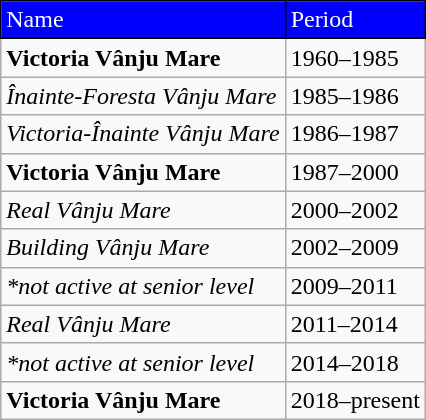<table class="wikitable" style="text-align: left">
<tr>
<td style="background:#0000FF;color:#FFFFFF;border:1px solid #000000">Name</td>
<td style="background:#0000FF;color:#FFFFFF;border:1px solid #000000">Period</td>
</tr>
<tr>
<td align=left><strong>Victoria Vânju Mare</strong></td>
<td>1960–1985</td>
</tr>
<tr>
<td align=left><em>Înainte-Foresta Vânju Mare</em></td>
<td>1985–1986</td>
</tr>
<tr>
<td align=left><em>Victoria-Înainte Vânju Mare</em></td>
<td>1986–1987</td>
</tr>
<tr>
<td align=left><strong>Victoria Vânju Mare</strong></td>
<td>1987–2000</td>
</tr>
<tr>
<td align=left><em>Real Vânju Mare</em></td>
<td>2000–2002</td>
</tr>
<tr>
<td align=left><em>Building Vânju Mare</em></td>
<td>2002–2009</td>
</tr>
<tr>
<td align=left><em>*not active at senior level</em></td>
<td>2009–2011</td>
</tr>
<tr>
<td align=left><em>Real Vânju Mare</em></td>
<td>2011–2014</td>
</tr>
<tr>
<td align=left><em>*not active at senior level</em></td>
<td>2014–2018</td>
</tr>
<tr>
<td align=left><strong>Victoria Vânju Mare</strong></td>
<td>2018–present</td>
</tr>
</table>
